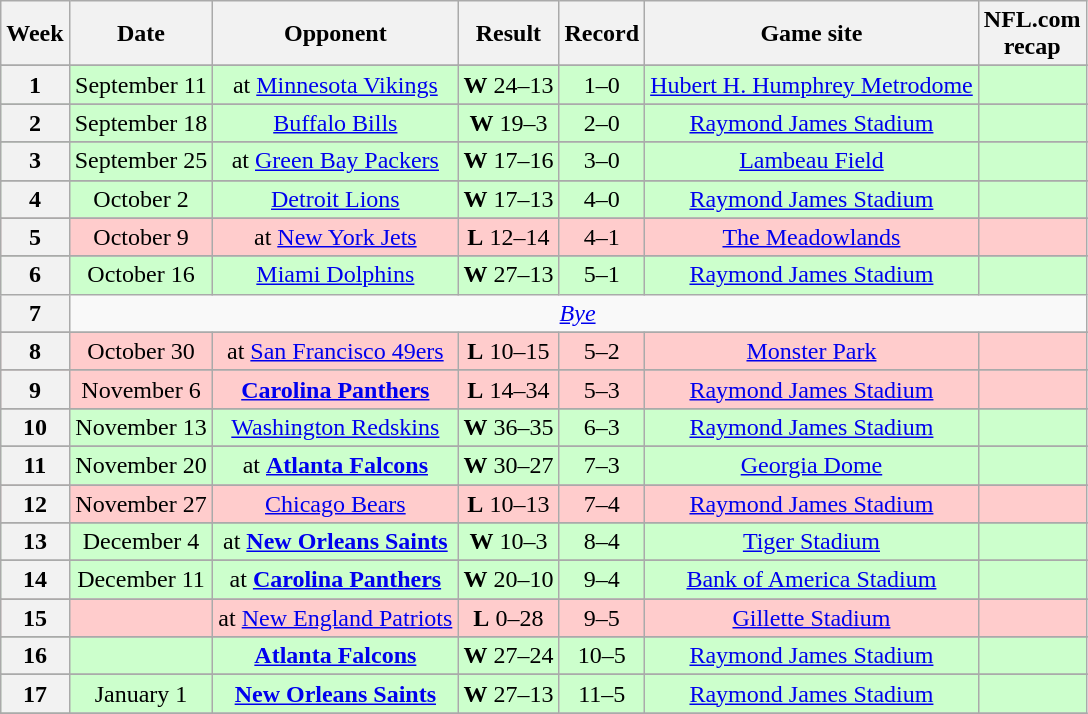<table class="wikitable" style="align=center">
<tr>
<th>Week</th>
<th>Date</th>
<th>Opponent</th>
<th>Result</th>
<th>Record</th>
<th>Game site</th>
<th>NFL.com<br>recap</th>
</tr>
<tr>
</tr>
<tr style= "background: #cfc;">
<th align="center">1</th>
<td align="center">September 11</td>
<td align="center">at <a href='#'>Minnesota Vikings</a></td>
<td align="center"><strong>W</strong> 24–13</td>
<td align="center">1–0</td>
<td align="center"><a href='#'>Hubert H. Humphrey Metrodome</a></td>
<td align="center"></td>
</tr>
<tr>
</tr>
<tr style= "background: #cfc;">
<th align="center">2</th>
<td align="center">September 18</td>
<td align="center"><a href='#'>Buffalo Bills</a></td>
<td align="center"><strong>W</strong> 19–3</td>
<td align="center">2–0</td>
<td align="center"><a href='#'>Raymond James Stadium</a></td>
<td align="center"></td>
</tr>
<tr>
</tr>
<tr style= "background: #cfc;">
<th align="center">3</th>
<td align="center">September 25</td>
<td align="center">at <a href='#'>Green Bay Packers</a></td>
<td align="center"><strong>W</strong> 17–16</td>
<td align="center">3–0</td>
<td align="center"><a href='#'>Lambeau Field</a></td>
<td align="center"></td>
</tr>
<tr>
</tr>
<tr style= "background: #cfc;">
<th align="center">4</th>
<td align="center">October 2</td>
<td align="center"><a href='#'>Detroit Lions</a></td>
<td align="center"><strong>W</strong> 17–13</td>
<td align="center">4–0</td>
<td align="center"><a href='#'>Raymond James Stadium</a></td>
<td align="center"></td>
</tr>
<tr>
</tr>
<tr style= "background: #fcc;">
<th align="center">5</th>
<td align="center">October 9</td>
<td align="center">at <a href='#'>New York Jets</a></td>
<td align="center"><strong>L</strong> 12–14</td>
<td align="center">4–1</td>
<td align="center"><a href='#'>The Meadowlands</a></td>
<td align="center"></td>
</tr>
<tr>
</tr>
<tr style= "background: #cfc;">
<th align="center">6</th>
<td align="center">October 16</td>
<td align="center"><a href='#'>Miami Dolphins</a></td>
<td align="center"><strong>W</strong> 27–13</td>
<td align="center">5–1</td>
<td align="center"><a href='#'>Raymond James Stadium</a></td>
<td align="center"></td>
</tr>
<tr>
<th align="center">7</th>
<td colspan="7" align="center" valign="middle"><em><a href='#'>Bye</a></em></td>
</tr>
<tr>
</tr>
<tr style= "background: #fcc;">
<th align="center">8</th>
<td align="center">October 30</td>
<td align="center">at <a href='#'>San Francisco 49ers</a></td>
<td align="center"><strong>L</strong> 10–15</td>
<td align="center">5–2</td>
<td align="center"><a href='#'>Monster Park</a></td>
<td align="center"></td>
</tr>
<tr>
</tr>
<tr style= "background: #fcc;">
<th align="center">9</th>
<td align="center">November 6</td>
<td align="center"><strong><a href='#'>Carolina Panthers</a></strong></td>
<td align="center"><strong>L</strong> 14–34</td>
<td align="center">5–3</td>
<td align="center"><a href='#'>Raymond James Stadium</a></td>
<td align="center"></td>
</tr>
<tr>
</tr>
<tr style= "background: #cfc;">
<th align="center">10</th>
<td align="center">November 13</td>
<td align="center"><a href='#'>Washington Redskins</a></td>
<td align="center"><strong>W</strong> 36–35</td>
<td align="center">6–3</td>
<td align="center"><a href='#'>Raymond James Stadium</a></td>
<td align="center"></td>
</tr>
<tr>
</tr>
<tr style= "background: #cfc;">
<th align="center">11</th>
<td align="center">November 20</td>
<td align="center">at <strong><a href='#'>Atlanta Falcons</a></strong></td>
<td align="center"><strong>W</strong> 30–27</td>
<td align="center">7–3</td>
<td align="center"><a href='#'>Georgia Dome</a></td>
<td align="center"></td>
</tr>
<tr>
</tr>
<tr style= "background: #fcc;">
<th align="center">12</th>
<td align="center">November 27</td>
<td align="center"><a href='#'>Chicago Bears</a></td>
<td align="center"><strong>L</strong> 10–13</td>
<td align="center">7–4</td>
<td align="center"><a href='#'>Raymond James Stadium</a></td>
<td align="center"></td>
</tr>
<tr>
</tr>
<tr style= "background: #cfc;">
<th align="center">13</th>
<td align="center">December 4</td>
<td align="center">at <strong><a href='#'>New Orleans Saints</a></strong></td>
<td align="center"><strong>W</strong> 10–3</td>
<td align="center">8–4</td>
<td align="center"><a href='#'>Tiger Stadium</a></td>
<td align="center"></td>
</tr>
<tr>
</tr>
<tr style= "background: #cfc;">
<th align="center">14</th>
<td align="center">December 11</td>
<td align="center">at <strong><a href='#'>Carolina Panthers</a></strong></td>
<td align="center"><strong>W</strong> 20–10</td>
<td align="center">9–4</td>
<td align="center"><a href='#'>Bank of America Stadium</a></td>
<td align="center"></td>
</tr>
<tr>
</tr>
<tr style= "background: #fcc;">
<th align="center">15</th>
<td align="center"></td>
<td align="center">at <a href='#'>New England Patriots</a></td>
<td align="center"><strong>L</strong> 0–28</td>
<td align="center">9–5</td>
<td align="center"><a href='#'>Gillette Stadium</a></td>
<td align="center"></td>
</tr>
<tr>
</tr>
<tr style= "background: #cfc;">
<th align="center">16</th>
<td align="center"></td>
<td align="center"><strong><a href='#'>Atlanta Falcons</a></strong></td>
<td align="center"><strong>W</strong> 27–24 </td>
<td align="center">10–5</td>
<td align="center"><a href='#'>Raymond James Stadium</a></td>
<td align="center"></td>
</tr>
<tr>
</tr>
<tr style= "background: #cfc;">
<th align="center">17</th>
<td align="center">January 1</td>
<td align="center"><strong><a href='#'>New Orleans Saints</a></strong></td>
<td align="center"><strong>W</strong> 27–13</td>
<td align="center">11–5</td>
<td align="center"><a href='#'>Raymond James Stadium</a></td>
<td align="center"></td>
</tr>
<tr>
</tr>
</table>
